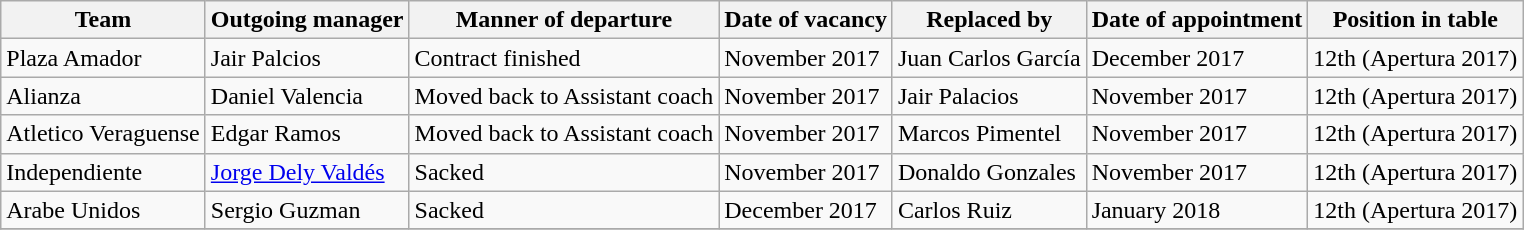<table class="wikitable">
<tr>
<th>Team</th>
<th>Outgoing manager</th>
<th>Manner of departure</th>
<th>Date of vacancy</th>
<th>Replaced by</th>
<th>Date of appointment</th>
<th>Position in table</th>
</tr>
<tr>
<td>Plaza Amador</td>
<td> Jair Palcios</td>
<td>Contract finished</td>
<td>November 2017</td>
<td> Juan Carlos García</td>
<td>December 2017</td>
<td>12th (Apertura 2017)</td>
</tr>
<tr>
<td>Alianza</td>
<td> Daniel Valencia</td>
<td>Moved back to Assistant coach</td>
<td>November 2017</td>
<td> Jair Palacios</td>
<td>November 2017</td>
<td>12th (Apertura 2017)</td>
</tr>
<tr>
<td>Atletico Veraguense</td>
<td> Edgar Ramos</td>
<td>Moved back to Assistant coach</td>
<td>November 2017</td>
<td> Marcos Pimentel</td>
<td>November 2017</td>
<td>12th (Apertura 2017)</td>
</tr>
<tr>
<td>Independiente</td>
<td> <a href='#'>Jorge Dely Valdés</a></td>
<td>Sacked</td>
<td>November 2017</td>
<td> Donaldo Gonzales</td>
<td>November 2017</td>
<td>12th (Apertura 2017)</td>
</tr>
<tr>
<td>Arabe Unidos</td>
<td> Sergio Guzman</td>
<td>Sacked</td>
<td>December 2017</td>
<td> Carlos Ruiz</td>
<td>January 2018</td>
<td>12th (Apertura 2017)</td>
</tr>
<tr>
</tr>
</table>
